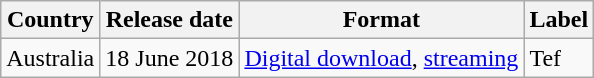<table class="wikitable" border="1">
<tr>
<th>Country</th>
<th>Release date</th>
<th>Format</th>
<th>Label</th>
</tr>
<tr>
<td>Australia</td>
<td>18 June 2018 </td>
<td><a href='#'>Digital download</a>, <a href='#'>streaming</a></td>
<td>Tef</td>
</tr>
</table>
